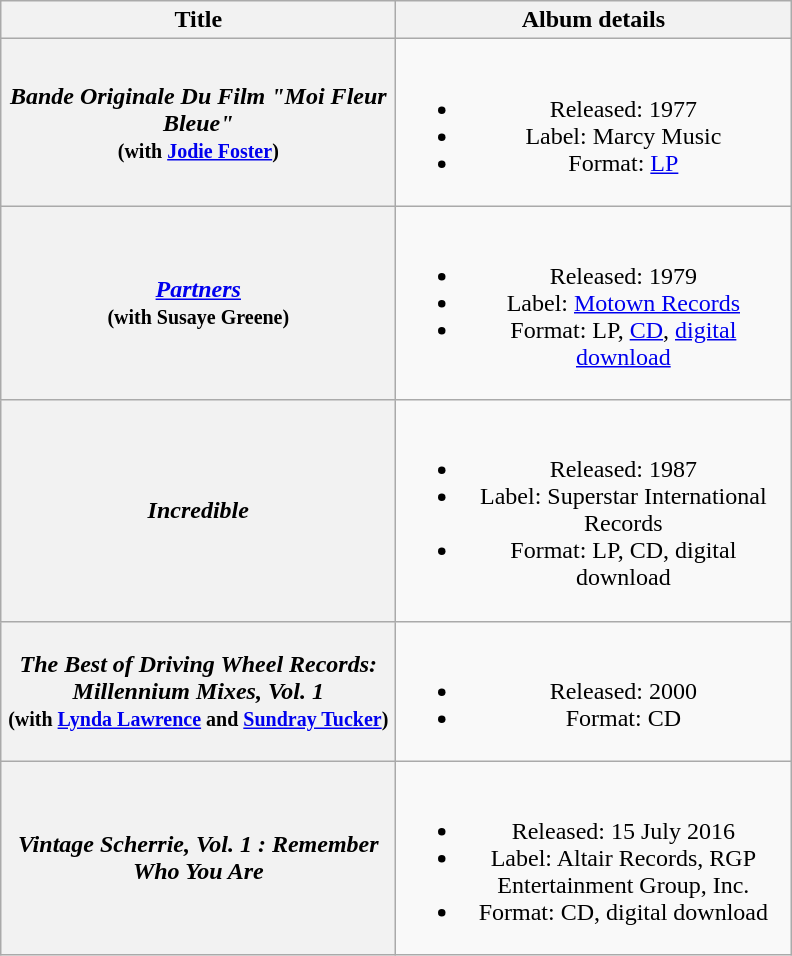<table class="wikitable plainrowheaders" style="text-align:center;" border="1">
<tr>
<th scope="col" style="width:16em;">Title</th>
<th scope="col" style="width:16em;">Album details</th>
</tr>
<tr>
<th scope="row"><em>Bande Originale Du Film "Moi Fleur Bleue"</em><br><small>(with <a href='#'>Jodie Foster</a>)</small></th>
<td><br><ul><li>Released: 1977</li><li>Label: Marcy Music</li><li>Format: <a href='#'>LP</a></li></ul></td>
</tr>
<tr>
<th scope="row"><em><a href='#'>Partners</a></em><br><small>(with Susaye Greene)</small></th>
<td><br><ul><li>Released: 1979</li><li>Label: <a href='#'>Motown Records</a></li><li>Format: LP, <a href='#'>CD</a>, <a href='#'>digital download</a></li></ul></td>
</tr>
<tr>
<th scope="row"><em>Incredible</em></th>
<td><br><ul><li>Released: 1987</li><li>Label: Superstar International Records</li><li>Format: LP, CD, digital download</li></ul></td>
</tr>
<tr>
<th scope="row"><em>The Best of Driving Wheel Records: Millennium Mixes, Vol. 1</em><br><small>(with <a href='#'>Lynda Lawrence</a> and <a href='#'>Sundray Tucker</a>)</small></th>
<td><br><ul><li>Released: 2000</li><li>Format: CD</li></ul></td>
</tr>
<tr>
<th scope="row"><em>Vintage Scherrie, Vol. 1 : Remember Who You Are</em></th>
<td><br><ul><li>Released: 15 July 2016</li><li>Label: Altair Records,  RGP Entertainment Group, Inc.</li><li>Format: CD, digital download</li></ul></td>
</tr>
</table>
